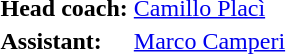<table>
<tr>
<td><strong>Head coach:</strong></td>
<td><a href='#'>Camillo Placì</a></td>
</tr>
<tr>
<td><strong>Assistant:</strong></td>
<td><a href='#'>Marco Camperi</a></td>
</tr>
</table>
